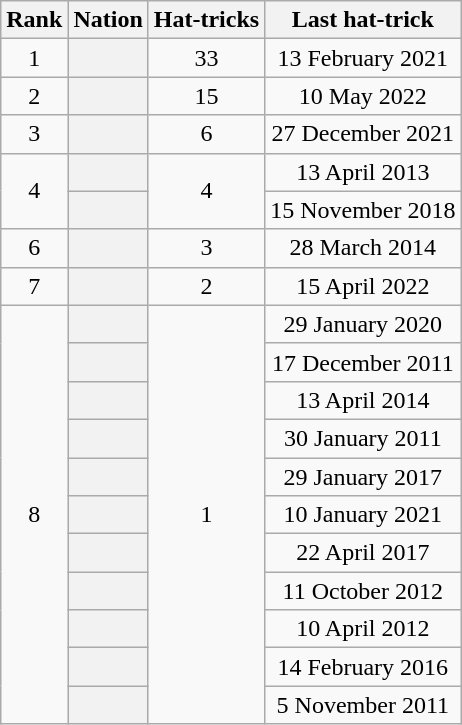<table class="wikitable sortable plainrowheaders" style="text-align:center">
<tr>
<th scope="col">Rank</th>
<th scope="col">Nation</th>
<th scope="col">Hat-tricks</th>
<th scope="col">Last hat-trick</th>
</tr>
<tr>
<td>1</td>
<th scope="row"></th>
<td>33</td>
<td>13 February 2021</td>
</tr>
<tr>
<td>2</td>
<th scope="row"></th>
<td>15</td>
<td>10 May 2022</td>
</tr>
<tr>
<td>3</td>
<th scope="row"></th>
<td>6</td>
<td>27 December 2021</td>
</tr>
<tr>
<td rowspan="2">4</td>
<th scope="row"></th>
<td rowspan="2">4</td>
<td>13 April 2013</td>
</tr>
<tr>
<th scope="row"></th>
<td>15 November 2018</td>
</tr>
<tr>
<td>6</td>
<th scope="row"></th>
<td>3</td>
<td>28 March 2014</td>
</tr>
<tr>
<td>7</td>
<th scope="row"></th>
<td>2</td>
<td>15 April 2022</td>
</tr>
<tr>
<td rowspan="11">8</td>
<th scope="row"></th>
<td rowspan="11">1</td>
<td>29 January 2020</td>
</tr>
<tr>
<th scope="row"></th>
<td>17 December 2011</td>
</tr>
<tr>
<th scope="row"></th>
<td>13 April 2014</td>
</tr>
<tr>
<th scope="row"></th>
<td>30 January 2011</td>
</tr>
<tr>
<th scope="row"></th>
<td>29 January 2017</td>
</tr>
<tr>
<th scope="row"></th>
<td>10 January 2021</td>
</tr>
<tr>
<th scope="row"></th>
<td>22 April 2017</td>
</tr>
<tr>
<th scope="row"></th>
<td>11 October 2012</td>
</tr>
<tr>
<th scope="row"></th>
<td>10 April 2012</td>
</tr>
<tr>
<th scope="row"></th>
<td>14 February 2016</td>
</tr>
<tr>
<th scope="row"></th>
<td>5 November 2011</td>
</tr>
</table>
